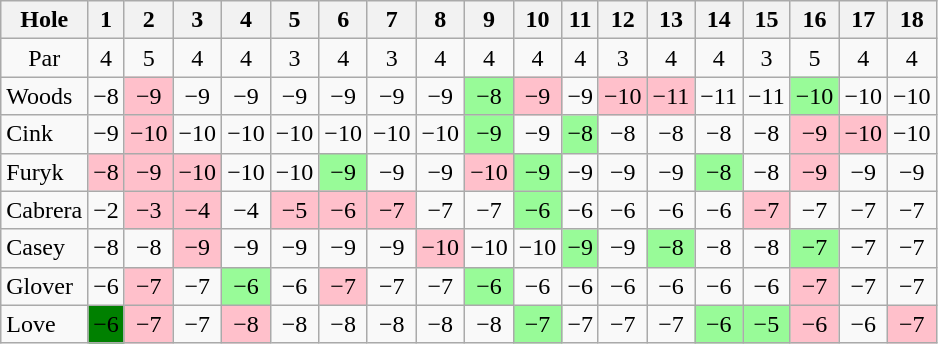<table class="wikitable" style="text-align:center">
<tr>
<th>Hole</th>
<th>1</th>
<th>2</th>
<th>3</th>
<th>4</th>
<th>5</th>
<th>6</th>
<th>7</th>
<th>8</th>
<th>9</th>
<th>10</th>
<th>11</th>
<th>12</th>
<th>13</th>
<th>14</th>
<th>15</th>
<th>16</th>
<th>17</th>
<th>18</th>
</tr>
<tr>
<td>Par</td>
<td>4</td>
<td>5</td>
<td>4</td>
<td>4</td>
<td>3</td>
<td>4</td>
<td>3</td>
<td>4</td>
<td>4</td>
<td>4</td>
<td>4</td>
<td>3</td>
<td>4</td>
<td>4</td>
<td>3</td>
<td>5</td>
<td>4</td>
<td>4</td>
</tr>
<tr>
<td align=left> Woods</td>
<td>−8</td>
<td style="background: Pink;">−9</td>
<td>−9</td>
<td>−9</td>
<td>−9</td>
<td>−9</td>
<td>−9</td>
<td>−9</td>
<td style="background: PaleGreen;">−8</td>
<td style="background: Pink;">−9</td>
<td>−9</td>
<td style="background: Pink;">−10</td>
<td style="background: Pink;">−11</td>
<td>−11</td>
<td>−11</td>
<td style="background: PaleGreen;">−10</td>
<td>−10</td>
<td>−10</td>
</tr>
<tr>
<td align=left> Cink</td>
<td>−9</td>
<td style="background: Pink;">−10</td>
<td>−10</td>
<td>−10</td>
<td>−10</td>
<td>−10</td>
<td>−10</td>
<td>−10</td>
<td style="background: PaleGreen;">−9</td>
<td>−9</td>
<td style="background: PaleGreen;">−8</td>
<td>−8</td>
<td>−8</td>
<td>−8</td>
<td>−8</td>
<td style="background: Pink;">−9</td>
<td style="background: Pink;">−10</td>
<td>−10</td>
</tr>
<tr>
<td align=left> Furyk</td>
<td style="background: Pink;">−8</td>
<td style="background: Pink;">−9</td>
<td style="background: Pink;">−10</td>
<td>−10</td>
<td>−10</td>
<td style="background: PaleGreen;">−9</td>
<td>−9</td>
<td>−9</td>
<td style="background: Pink;">−10</td>
<td style="background: PaleGreen;">−9</td>
<td>−9</td>
<td>−9</td>
<td>−9</td>
<td style="background: PaleGreen;">−8</td>
<td>−8</td>
<td style="background: Pink;">−9</td>
<td>−9</td>
<td>−9</td>
</tr>
<tr>
<td align=left> Cabrera</td>
<td>−2</td>
<td style="background: Pink;">−3</td>
<td style="background: Pink;">−4</td>
<td>−4</td>
<td style="background: Pink;">−5</td>
<td style="background: Pink;">−6</td>
<td style="background: Pink;">−7</td>
<td>−7</td>
<td>−7</td>
<td style="background: PaleGreen;">−6</td>
<td>−6</td>
<td>−6</td>
<td>−6</td>
<td>−6</td>
<td style="background: Pink;">−7</td>
<td>−7</td>
<td>−7</td>
<td>−7</td>
</tr>
<tr>
<td align=left> Casey</td>
<td>−8</td>
<td>−8</td>
<td style="background: Pink;">−9</td>
<td>−9</td>
<td>−9</td>
<td>−9</td>
<td>−9</td>
<td style="background: Pink;">−10</td>
<td>−10</td>
<td>−10</td>
<td style="background: PaleGreen;">−9</td>
<td>−9</td>
<td style="background: PaleGreen;">−8</td>
<td>−8</td>
<td>−8</td>
<td style="background: PaleGreen;">−7</td>
<td>−7</td>
<td>−7</td>
</tr>
<tr>
<td align=left> Glover</td>
<td>−6</td>
<td style="background: Pink;">−7</td>
<td>−7</td>
<td style="background: PaleGreen;">−6</td>
<td>−6</td>
<td style="background: Pink;">−7</td>
<td>−7</td>
<td>−7</td>
<td style="background: PaleGreen;">−6</td>
<td>−6</td>
<td>−6</td>
<td>−6</td>
<td>−6</td>
<td>−6</td>
<td>−6</td>
<td style="background: Pink;">−7</td>
<td>−7</td>
<td>−7</td>
</tr>
<tr>
<td align=left> Love</td>
<td style="background: Green;">−6</td>
<td style="background: Pink;">−7</td>
<td>−7</td>
<td style="background: Pink;">−8</td>
<td>−8</td>
<td>−8</td>
<td>−8</td>
<td>−8</td>
<td>−8</td>
<td style="background: PaleGreen;">−7</td>
<td>−7</td>
<td>−7</td>
<td>−7</td>
<td style="background: PaleGreen;">−6</td>
<td style="background: PaleGreen;">−5</td>
<td style="background: Pink;">−6</td>
<td>−6</td>
<td style="background: Pink;">−7</td>
</tr>
</table>
